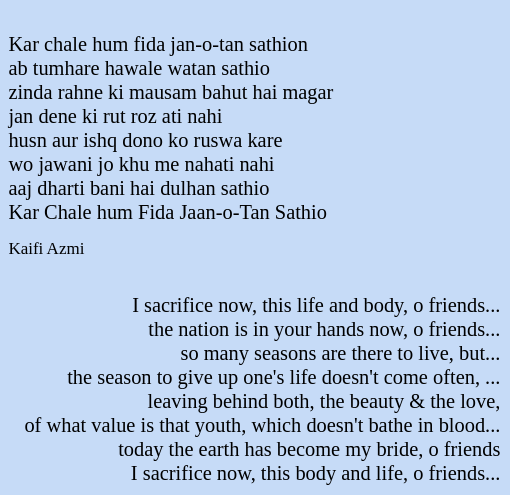<table class="toccolours" style="float: left; margin-left: 1em; margin-right: 1em; font-size: 85%; background:#c6dbf7; color:black; width:25em; max-width: 35%;" cellspacing="5">
<tr>
<td style="text-align: left;"><br>Kar chale hum fida jan-o-tan sathion<br>
ab tumhare hawale watan sathio<br>
zinda rahne ki mausam bahut hai magar<br>
jan dene ki rut roz ati nahi<br>
husn aur ishq dono ko ruswa kare<br>
wo jawani jo khu me nahati nahi<br>
aaj dharti bani hai dulhan sathio<br>
Kar Chale hum Fida Jaan-o-Tan Sathio<br></td>
</tr>
<tr>
<td style="text-align: left;"><small>Kaifi Azmi</small></td>
</tr>
<tr>
<td style="text-align: right;"><br>I sacrifice now, this life and body, o friends...<br>
the nation is in your hands now, o friends...<br>
so many seasons are there to live, but...<br>
the season to give up one's life doesn't come often, ... <br>
leaving behind both, the beauty & the love, <br>
of what value is that youth, which doesn't bathe in blood...<br>
today the earth has become my bride, o friends <br>
I sacrifice now, this body and life, o friends... <br></td>
</tr>
</table>
